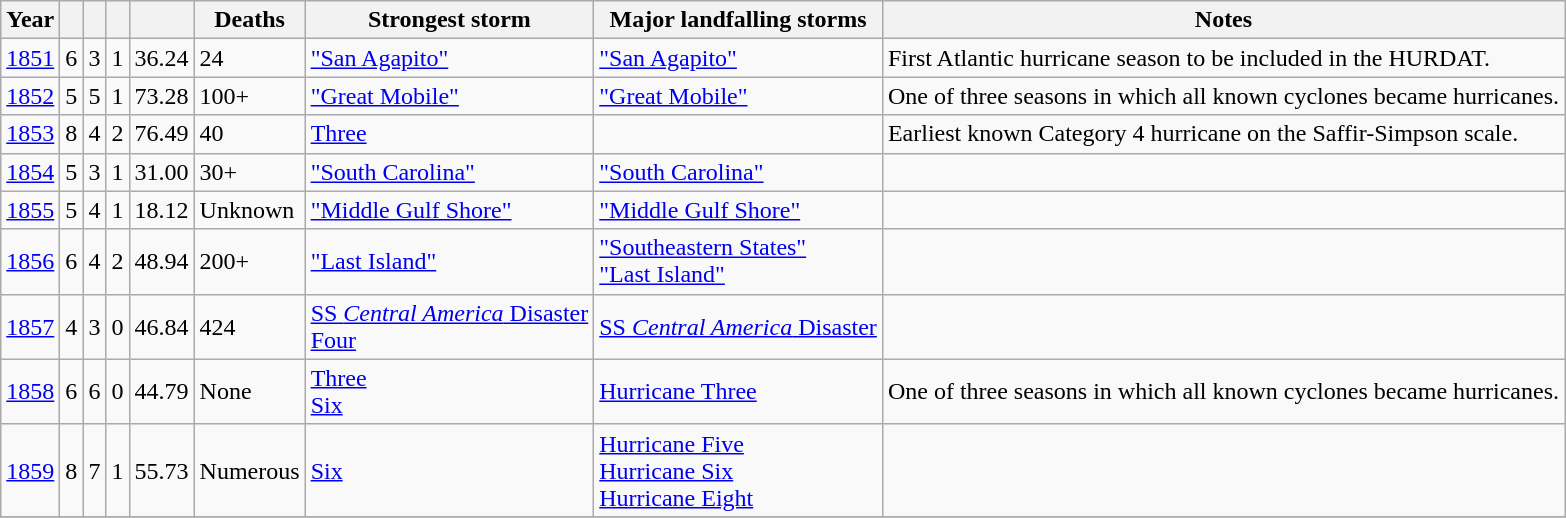<table class="wikitable sortable">
<tr>
<th>Year</th>
<th></th>
<th></th>
<th></th>
<th></th>
<th>Deaths</th>
<th>Strongest storm</th>
<th>Major landfalling storms</th>
<th>Notes</th>
</tr>
<tr>
<td><a href='#'>1851</a></td>
<td>6</td>
<td>3</td>
<td>1</td>
<td>36.24</td>
<td>24</td>
<td> <a href='#'>"San Agapito"</a></td>
<td> <a href='#'>"San Agapito"</a></td>
<td>First Atlantic hurricane season to be included in the HURDAT.</td>
</tr>
<tr>
<td><a href='#'>1852</a></td>
<td>5</td>
<td>5</td>
<td>1</td>
<td>73.28</td>
<td>100+</td>
<td> <a href='#'>"Great Mobile"</a></td>
<td> <a href='#'>"Great Mobile"</a></td>
<td>One of three seasons in which all known cyclones became hurricanes.</td>
</tr>
<tr>
<td><a href='#'>1853</a></td>
<td>8</td>
<td>4</td>
<td>2</td>
<td>76.49</td>
<td>40</td>
<td> <a href='#'>Three</a></td>
<td></td>
<td>Earliest known Category 4 hurricane on the Saffir-Simpson scale.</td>
</tr>
<tr>
<td><a href='#'>1854</a></td>
<td>5</td>
<td>3</td>
<td>1</td>
<td>31.00</td>
<td>30+</td>
<td> <a href='#'>"South Carolina"</a></td>
<td> <a href='#'>"South Carolina"</a></td>
<td></td>
</tr>
<tr>
<td><a href='#'>1855</a></td>
<td>5</td>
<td>4</td>
<td>1</td>
<td>18.12</td>
<td>Unknown</td>
<td> <a href='#'>"Middle Gulf Shore"</a></td>
<td> <a href='#'>"Middle Gulf Shore"</a></td>
<td></td>
</tr>
<tr>
<td><a href='#'>1856</a></td>
<td>6</td>
<td>4</td>
<td>2</td>
<td>48.94</td>
<td>200+</td>
<td> <a href='#'>"Last Island"</a></td>
<td> <a href='#'>"Southeastern States"</a><br> <a href='#'>"Last Island"</a></td>
<td></td>
</tr>
<tr>
<td><a href='#'>1857</a></td>
<td>4</td>
<td>3</td>
<td>0</td>
<td>46.84</td>
<td>424</td>
<td> <a href='#'>SS <em>Central America</em> Disaster</a><br> <a href='#'>Four</a></td>
<td> <a href='#'>SS <em>Central America</em> Disaster</a></td>
<td></td>
</tr>
<tr>
<td><a href='#'>1858</a></td>
<td>6</td>
<td>6</td>
<td>0</td>
<td>44.79</td>
<td>None</td>
<td> <a href='#'>Three</a><br> <a href='#'>Six</a></td>
<td> <a href='#'>Hurricane Three</a></td>
<td>One of three seasons in which all known cyclones became hurricanes.</td>
</tr>
<tr>
<td><a href='#'>1859</a></td>
<td>8</td>
<td>7</td>
<td>1</td>
<td>55.73</td>
<td>Numerous</td>
<td> <a href='#'>Six</a></td>
<td> <a href='#'>Hurricane Five</a><br> <a href='#'>Hurricane Six</a><br> <a href='#'>Hurricane Eight</a></td>
<td></td>
</tr>
<tr>
</tr>
</table>
